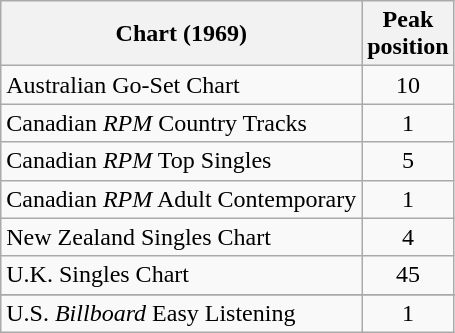<table class="wikitable sortable">
<tr>
<th>Chart (1969)</th>
<th>Peak<br>position</th>
</tr>
<tr>
<td>Australian Go-Set Chart</td>
<td style="text-align:center;">10</td>
</tr>
<tr>
<td>Canadian <em>RPM</em> Country Tracks</td>
<td style="text-align:center;">1</td>
</tr>
<tr>
<td>Canadian <em>RPM</em> Top Singles</td>
<td style="text-align:center;">5</td>
</tr>
<tr>
<td>Canadian <em>RPM</em> Adult Contemporary</td>
<td style="text-align:center;">1</td>
</tr>
<tr>
<td>New Zealand Singles Chart</td>
<td style="text-align:center;">4</td>
</tr>
<tr>
<td>U.K. Singles Chart</td>
<td style="text-align:center;">45</td>
</tr>
<tr>
</tr>
<tr>
</tr>
<tr>
<td>U.S. <em>Billboard</em> Easy Listening</td>
<td style="text-align:center;">1</td>
</tr>
</table>
